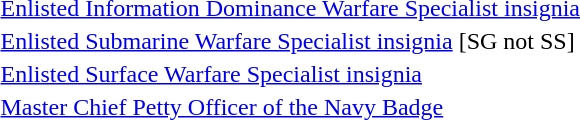<table>
<tr>
<td></td>
<td><a href='#'>Enlisted Information Dominance Warfare Specialist insignia</a></td>
</tr>
<tr>
<td></td>
<td><a href='#'>Enlisted Submarine Warfare Specialist insignia</a> [SG not SS]</td>
</tr>
<tr>
<td></td>
<td><a href='#'>Enlisted Surface Warfare Specialist insignia</a></td>
</tr>
<tr>
<td></td>
<td><a href='#'>Master Chief Petty Officer of the Navy Badge</a></td>
</tr>
</table>
